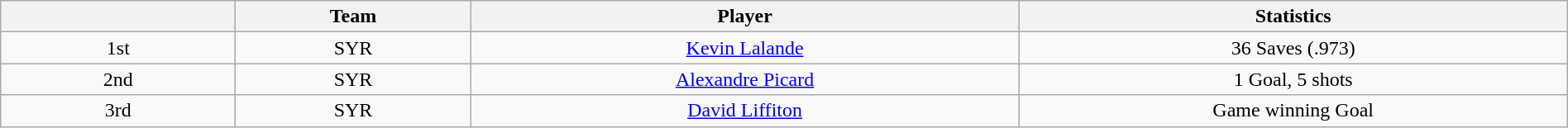<table class="wikitable" style="width:100%;text-align: center;">
<tr>
<th style="width:15%;"></th>
<th style="width:15%;">Team</th>
<th style="width:35%;">Player</th>
<th style="width:35%;">Statistics</th>
</tr>
<tr>
<td>1st</td>
<td>SYR</td>
<td><a href='#'>Kevin Lalande</a></td>
<td>36 Saves (.973)</td>
</tr>
<tr>
<td>2nd</td>
<td>SYR</td>
<td><a href='#'>Alexandre Picard</a></td>
<td>1 Goal, 5 shots</td>
</tr>
<tr>
<td>3rd</td>
<td>SYR</td>
<td><a href='#'>David Liffiton</a></td>
<td>Game winning Goal</td>
</tr>
</table>
